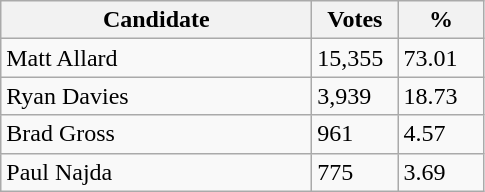<table class="wikitable sortable">
<tr>
<th bgcolor="#DDDDFF" width="200px">Candidate</th>
<th bgcolor="#DDDDFF" width="50px">Votes</th>
<th bgcolor="#DDDDFF" width="50px">%</th>
</tr>
<tr>
<td>Matt Allard</td>
<td>15,355</td>
<td>73.01</td>
</tr>
<tr>
<td>Ryan Davies</td>
<td>3,939</td>
<td>18.73</td>
</tr>
<tr>
<td>Brad Gross</td>
<td>961</td>
<td>4.57</td>
</tr>
<tr>
<td>Paul Najda</td>
<td>775</td>
<td>3.69</td>
</tr>
</table>
